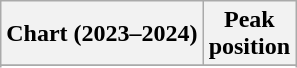<table class="wikitable sortable plainrowheaders" style="text-align:center">
<tr>
<th scope="col">Chart (2023–2024)</th>
<th scope="col">Peak<br>position</th>
</tr>
<tr>
</tr>
<tr>
</tr>
<tr>
</tr>
<tr>
</tr>
</table>
